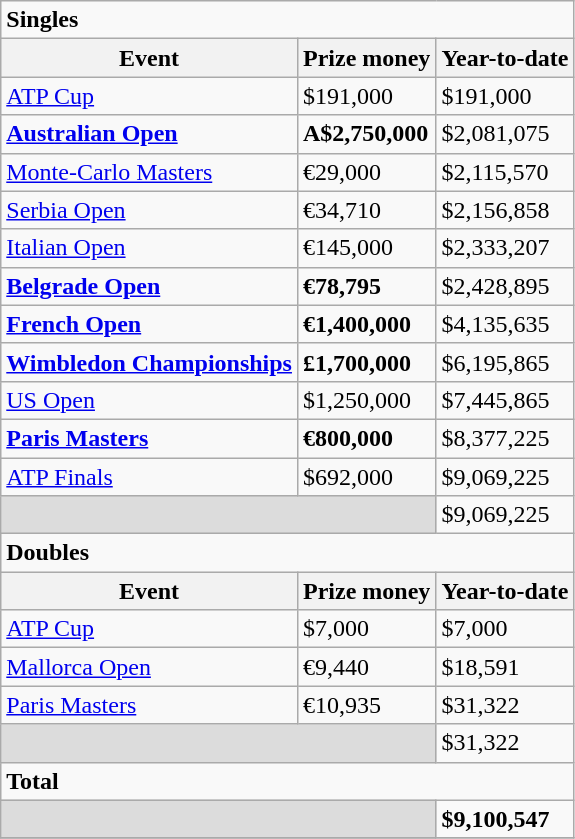<table class="wikitable sortable">
<tr>
<td colspan=3><strong>Singles</strong></td>
</tr>
<tr>
<th>Event</th>
<th>Prize money</th>
<th>Year-to-date</th>
</tr>
<tr>
<td><a href='#'>ATP Cup</a></td>
<td>$191,000</td>
<td>$191,000</td>
</tr>
<tr>
<td><strong><a href='#'>Australian Open</a></strong></td>
<td><strong>A$2,750,000</strong></td>
<td>$2,081,075</td>
</tr>
<tr>
<td><a href='#'>Monte-Carlo Masters</a></td>
<td>€29,000</td>
<td>$2,115,570</td>
</tr>
<tr>
<td><a href='#'>Serbia Open</a></td>
<td>€34,710</td>
<td>$2,156,858</td>
</tr>
<tr>
<td><a href='#'>Italian Open</a></td>
<td>€145,000</td>
<td>$2,333,207</td>
</tr>
<tr>
<td><strong><a href='#'>Belgrade Open</a></strong></td>
<td><strong>€78,795</strong></td>
<td>$2,428,895</td>
</tr>
<tr>
<td><strong><a href='#'>French Open</a></strong></td>
<td><strong>€1,400,000</strong></td>
<td>$4,135,635</td>
</tr>
<tr>
<td><strong><a href='#'>Wimbledon Championships</a></strong></td>
<td><strong>£1,700,000</strong></td>
<td>$6,195,865</td>
</tr>
<tr>
<td><a href='#'>US Open</a></td>
<td>$1,250,000</td>
<td>$7,445,865</td>
</tr>
<tr>
<td><strong><a href='#'>Paris Masters</a></strong></td>
<td><strong>€800,000</strong></td>
<td>$8,377,225</td>
</tr>
<tr>
<td><a href='#'>ATP Finals</a></td>
<td>$692,000</td>
<td>$9,069,225</td>
</tr>
<tr class="sortbottom">
<td colspan=2 bgcolor=#DCDCDC></td>
<td>$9,069,225</td>
</tr>
<tr>
<td colspan=3><strong>Doubles</strong></td>
</tr>
<tr>
<th>Event</th>
<th>Prize money</th>
<th>Year-to-date</th>
</tr>
<tr>
<td><a href='#'>ATP Cup</a></td>
<td>$7,000</td>
<td>$7,000</td>
</tr>
<tr>
<td><a href='#'>Mallorca Open</a></td>
<td>€9,440</td>
<td>$18,591</td>
</tr>
<tr>
<td><a href='#'>Paris Masters</a></td>
<td>€10,935</td>
<td>$31,322</td>
</tr>
<tr class="sortbottom">
<td colspan=2 bgcolor=#DCDCDC></td>
<td>$31,322</td>
</tr>
<tr>
<td colspan=3><strong>Total</strong></td>
</tr>
<tr class="sortbottom">
<td colspan=2 bgcolor=#DCDCDC></td>
<td><strong>$9,100,547</strong></td>
</tr>
<tr>
</tr>
</table>
